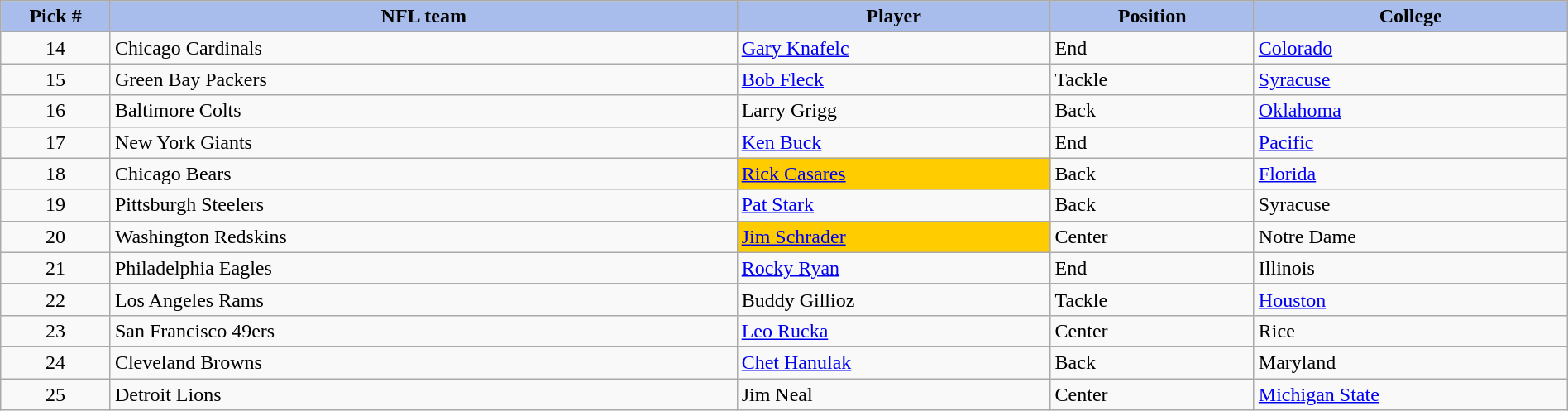<table class="wikitable sortable sortable" style="width: 100%">
<tr>
<th style="background:#a8bdec; width:7%;">Pick #</th>
<th style="width:40%; background:#a8bdec;">NFL team</th>
<th style="width:20%; background:#a8bdec;">Player</th>
<th style="width:13%; background:#a8bdec;">Position</th>
<th style="background:#A8BDEC;">College</th>
</tr>
<tr>
<td align=center>14</td>
<td>Chicago Cardinals</td>
<td><a href='#'>Gary Knafelc</a></td>
<td>End</td>
<td><a href='#'>Colorado</a></td>
</tr>
<tr>
<td align=center>15</td>
<td>Green Bay Packers</td>
<td><a href='#'>Bob Fleck</a></td>
<td>Tackle</td>
<td><a href='#'>Syracuse</a></td>
</tr>
<tr>
<td align=center>16</td>
<td>Baltimore Colts</td>
<td>Larry Grigg</td>
<td>Back</td>
<td><a href='#'>Oklahoma</a></td>
</tr>
<tr>
<td align=center>17</td>
<td>New York Giants</td>
<td><a href='#'>Ken Buck</a></td>
<td>End</td>
<td><a href='#'>Pacific</a></td>
</tr>
<tr>
<td align=center>18</td>
<td>Chicago Bears</td>
<td style="background:#fc0;"><a href='#'>Rick Casares</a></td>
<td>Back</td>
<td><a href='#'>Florida</a></td>
</tr>
<tr>
<td align=center>19</td>
<td>Pittsburgh Steelers</td>
<td><a href='#'>Pat Stark</a></td>
<td>Back</td>
<td>Syracuse</td>
</tr>
<tr>
<td align=center>20</td>
<td>Washington Redskins</td>
<td style="background:#fc0;"><a href='#'>Jim Schrader</a></td>
<td>Center</td>
<td>Notre Dame</td>
</tr>
<tr>
<td align=center>21</td>
<td>Philadelphia Eagles</td>
<td><a href='#'>Rocky Ryan</a></td>
<td>End</td>
<td>Illinois</td>
</tr>
<tr>
<td align=center>22</td>
<td>Los Angeles Rams</td>
<td>Buddy Gillioz</td>
<td>Tackle</td>
<td><a href='#'>Houston</a></td>
</tr>
<tr>
<td align=center>23</td>
<td>San Francisco 49ers</td>
<td><a href='#'>Leo Rucka</a></td>
<td>Center</td>
<td>Rice</td>
</tr>
<tr>
<td align=center>24</td>
<td>Cleveland Browns</td>
<td><a href='#'>Chet Hanulak</a></td>
<td>Back</td>
<td>Maryland</td>
</tr>
<tr>
<td align=center>25</td>
<td>Detroit Lions</td>
<td>Jim Neal</td>
<td>Center</td>
<td><a href='#'>Michigan State</a></td>
</tr>
</table>
